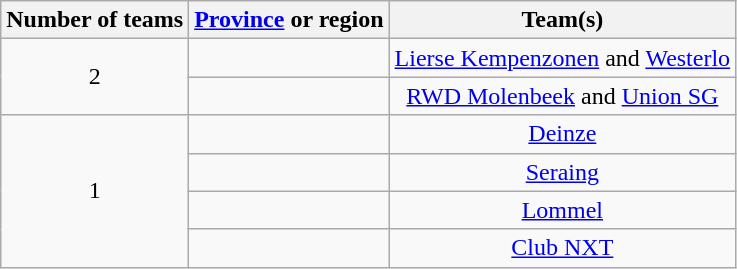<table class="wikitable" style="text-align:center">
<tr>
<th>Number of teams</th>
<th><a href='#'>Province</a> or region</th>
<th>Team(s)</th>
</tr>
<tr>
<td rowspan=2>2</td>
<td align="left"></td>
<td><a href='#'>Lierse Kempenzonen</a> and <a href='#'>Westerlo</a></td>
</tr>
<tr>
<td align="left"></td>
<td><a href='#'>RWD Molenbeek</a> and <a href='#'>Union SG</a></td>
</tr>
<tr>
<td rowspan=4>1</td>
<td align="left"></td>
<td><a href='#'>Deinze</a></td>
</tr>
<tr>
<td align="left"></td>
<td><a href='#'>Seraing</a></td>
</tr>
<tr>
<td align="left"></td>
<td><a href='#'>Lommel</a></td>
</tr>
<tr>
<td align="left"></td>
<td><a href='#'>Club NXT</a></td>
</tr>
</table>
